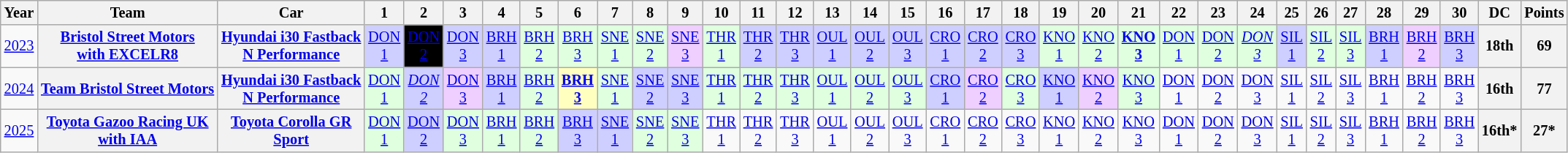<table class="wikitable" style="text-align:center; font-size:85%">
<tr>
<th>Year</th>
<th>Team</th>
<th>Car</th>
<th>1</th>
<th>2</th>
<th>3</th>
<th>4</th>
<th>5</th>
<th>6</th>
<th>7</th>
<th>8</th>
<th>9</th>
<th>10</th>
<th>11</th>
<th>12</th>
<th>13</th>
<th>14</th>
<th>15</th>
<th>16</th>
<th>17</th>
<th>18</th>
<th>19</th>
<th>20</th>
<th>21</th>
<th>22</th>
<th>23</th>
<th>24</th>
<th>25</th>
<th>26</th>
<th>27</th>
<th>28</th>
<th>29</th>
<th>30</th>
<th>DC</th>
<th>Points</th>
</tr>
<tr>
<td><a href='#'>2023</a></td>
<th nowrap><a href='#'>Bristol Street Motors<br>with EXCELR8</a></th>
<th nowrap><a href='#'>Hyundai i30 Fastback<br>N Performance</a></th>
<td style="background:#CFCFFF;"><a href='#'>DON<br>1</a><br></td>
<td style="background:#000000;color:white;"><a href='#'><span>DON<br>2</span></a><br></td>
<td style="background:#CFCFFF;"><a href='#'>DON<br>3</a><br></td>
<td style="background:#CFCFFF;"><a href='#'>BRH<br>1</a><br></td>
<td style="background:#DFFFDF;"><a href='#'>BRH<br>2</a><br></td>
<td style="background:#DFFFDF;"><a href='#'>BRH<br>3</a><br></td>
<td style="background:#DFFFDF;"><a href='#'>SNE<br>1</a><br></td>
<td style="background:#DFFFDF;"><a href='#'>SNE<br>2</a><br></td>
<td style="background:#EFCFFF;"><a href='#'>SNE<br>3</a><br></td>
<td style="background:#DFFFDF;"><a href='#'>THR<br>1</a><br></td>
<td style="background:#CFCFFF;"><a href='#'>THR<br>2</a><br></td>
<td style="background:#CFCFFF;"><a href='#'>THR<br>3</a><br></td>
<td style="background:#CFCFFF;"><a href='#'>OUL<br>1</a><br></td>
<td style="background:#CFCFFF;"><a href='#'>OUL<br>2</a><br></td>
<td style="background:#CFCFFF;"><a href='#'>OUL<br>3</a><br></td>
<td style="background:#CFCFFF;"><a href='#'>CRO<br>1</a><br></td>
<td style="background:#CFCFFF;"><a href='#'>CRO<br>2</a><br></td>
<td style="background:#CFCFFF;"><a href='#'>CRO<br>3</a><br></td>
<td style="background:#DFFFDF;"><a href='#'>KNO<br>1</a><br></td>
<td style="background:#DFFFDF;"><a href='#'>KNO<br>2</a><br></td>
<td style="background:#DFFFDF;"><strong><a href='#'>KNO<br>3</a></strong><br></td>
<td style="background:#DFFFDF;"><a href='#'>DON<br>1</a><br></td>
<td style="background:#DFFFDF;"><a href='#'>DON<br>2</a><br></td>
<td style="background:#DFFFDF;"><em><a href='#'>DON<br>3</a></em><br></td>
<td style="background:#CFCFFF;"><a href='#'>SIL<br>1</a><br></td>
<td style="background:#DFFFDF;"><a href='#'>SIL<br>2</a><br></td>
<td style="background:#DFFFDF;"><a href='#'>SIL<br>3</a><br></td>
<td style="background:#CFCFFF;"><a href='#'>BRH<br>1</a><br></td>
<td style="background:#EFCFFF;"><a href='#'>BRH<br>2</a><br></td>
<td style="background:#CFCFFF;"><a href='#'>BRH<br>3</a><br></td>
<th>18th</th>
<th>69</th>
</tr>
<tr>
<td><a href='#'>2024</a></td>
<th nowrap><a href='#'>Team Bristol Street Motors</a></th>
<th nowrap><a href='#'>Hyundai i30 Fastback<br>N Performance</a></th>
<td style="background:#DFFFDF;"><a href='#'>DON<br>1</a><br></td>
<td style="background:#CFCFFF;"><em><a href='#'>DON<br>2</a></em><br></td>
<td style="background:#EFCFFF;"><a href='#'>DON<br>3</a><br></td>
<td style="background:#CFCFFF;"><a href='#'>BRH<br>1</a><br></td>
<td style="background:#DFFFDF;"><a href='#'>BRH<br>2</a><br></td>
<td style="background:#FFFFBF;"><strong><a href='#'>BRH<br>3</a></strong><br></td>
<td style="background:#DFFFDF;"><a href='#'>SNE<br>1</a><br></td>
<td style="background:#CFCFFF;"><a href='#'>SNE<br>2</a><br></td>
<td style="background:#CFCFFF;"><a href='#'>SNE<br>3</a><br></td>
<td style="background:#DFFFDF;"><a href='#'>THR<br>1</a><br></td>
<td style="background:#DFFFDF;"><a href='#'>THR<br>2</a><br></td>
<td style="background:#DFFFDF;"><a href='#'>THR<br>3</a><br></td>
<td style="background:#DFFFDF;"><a href='#'>OUL<br>1</a><br></td>
<td style="background:#DFFFDF;"><a href='#'>OUL<br>2</a><br></td>
<td style="background:#DFFFDF;"><a href='#'>OUL<br>3</a><br></td>
<td style="background:#CFCFFF;"><a href='#'>CRO<br>1</a><br></td>
<td style="background:#EFCFFF;"><a href='#'>CRO<br>2</a><br></td>
<td style="background:#DFFFDF;"><a href='#'>CRO<br>3</a><br></td>
<td style="background:#CFCFFF;"><a href='#'>KNO<br>1</a><br></td>
<td style="background:#EFCFFF;"><a href='#'>KNO<br>2</a><br></td>
<td style="background:#DFFFDF;"><a href='#'>KNO<br>3</a><br></td>
<td><a href='#'>DON<br>1</a></td>
<td><a href='#'>DON<br>2</a></td>
<td><a href='#'>DON<br>3</a></td>
<td><a href='#'>SIL<br>1</a></td>
<td><a href='#'>SIL<br>2</a></td>
<td><a href='#'>SIL<br>3</a></td>
<td><a href='#'>BRH<br>1</a></td>
<td><a href='#'>BRH<br>2</a></td>
<td><a href='#'>BRH<br>3</a></td>
<th>16th</th>
<th>77</th>
</tr>
<tr>
<td><a href='#'>2025</a></td>
<th><a href='#'>Toyota Gazoo Racing UK with IAA</a></th>
<th><a href='#'>Toyota Corolla GR Sport</a></th>
<td style="background:#DFFFDF;"><a href='#'>DON<br>1</a><br></td>
<td style="background:#CFCFFF;"><a href='#'>DON<br>2</a><br></td>
<td style="background:#DFFFDF;"><a href='#'>DON<br>3</a><br></td>
<td style="background:#DFFFDF;"><a href='#'>BRH<br>1</a><br></td>
<td style="background:#DFFFDF;"><a href='#'>BRH<br>2</a><br></td>
<td style="background:#CFCFFF;"><a href='#'>BRH<br>3</a><br></td>
<td style="background:#CFCFFF;"><a href='#'>SNE<br>1</a><br></td>
<td style="background:#DFFFDF;"><a href='#'>SNE<br>2</a><br></td>
<td style="background:#DFFFDF;"><a href='#'>SNE<br>3</a><br></td>
<td style="background:#;"><a href='#'>THR<br>1</a><br></td>
<td style="background:#;"><a href='#'>THR<br>2</a><br></td>
<td style="background:#;"><a href='#'>THR<br>3</a><br></td>
<td style="background:#;"><a href='#'>OUL<br>1</a><br></td>
<td style="background:#;"><a href='#'>OUL<br>2</a><br></td>
<td style="background:#;"><a href='#'>OUL<br>3</a><br></td>
<td style="background:#;"><a href='#'>CRO<br>1</a><br></td>
<td style="background:#;"><a href='#'>CRO<br>2</a><br></td>
<td style="background:#;"><a href='#'>CRO<br>3</a><br></td>
<td style="background:#;"><a href='#'>KNO<br>1</a><br></td>
<td style="background:#;"><a href='#'>KNO<br>2</a><br></td>
<td style="background:#;"><a href='#'>KNO<br>3</a><br></td>
<td style="background:#;"><a href='#'>DON<br>1</a><br></td>
<td style="background:#;"><a href='#'>DON<br>2</a><br></td>
<td style="background:#;"><a href='#'>DON<br>3</a><br></td>
<td style="background:#;"><a href='#'>SIL<br>1</a><br></td>
<td style="background:#;"><a href='#'>SIL<br>2</a><br></td>
<td style="background:#;"><a href='#'>SIL<br>3</a><br></td>
<td style="background:#;"><a href='#'>BRH<br>1</a><br></td>
<td style="background:#;"><a href='#'>BRH<br>2</a><br></td>
<td style="background:#;"><a href='#'>BRH<br>3</a><br></td>
<th>16th*</th>
<th>27*</th>
</tr>
</table>
